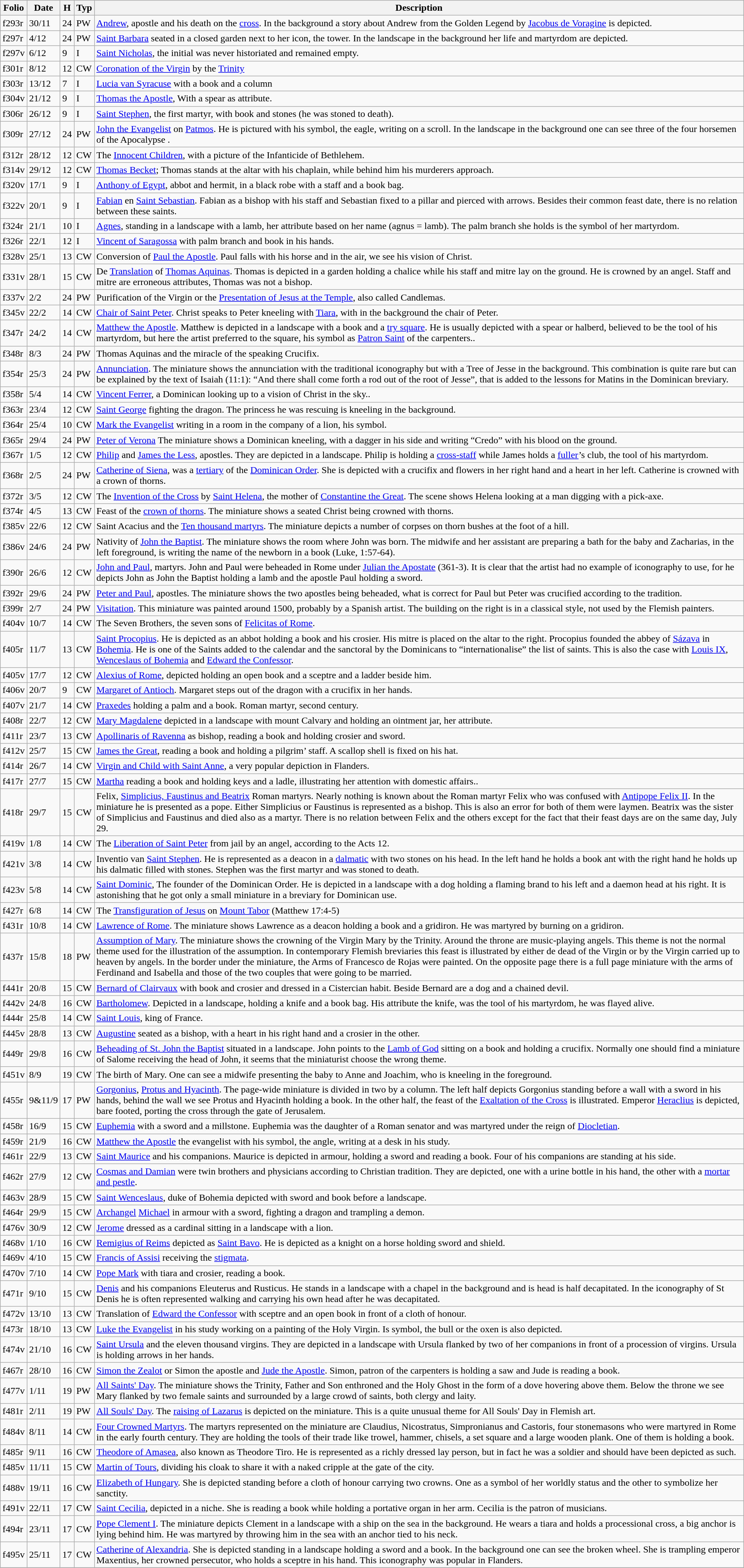<table class=" wikitable vatop collapsible collapsed ">
<tr>
<th scope=col>Folio</th>
<th scope=col>Date</th>
<th scope=col>H</th>
<th scope=col>Typ</th>
<th scope=col>Description</th>
</tr>
<tr>
<td>f293r</td>
<td>30/11</td>
<td>24</td>
<td>PW</td>
<td><a href='#'>Andrew</a>, apostle and his death on the <a href='#'>cross</a>. In the background a story about Andrew from the Golden Legend by <a href='#'>Jacobus de Voragine</a> is depicted.</td>
</tr>
<tr>
<td>f297r</td>
<td>4/12</td>
<td>24</td>
<td>PW</td>
<td><a href='#'>Saint Barbara</a> seated in a closed garden next to her icon, the tower. In the landscape in the background her life and martyrdom are depicted.</td>
</tr>
<tr>
<td>f297v</td>
<td>6/12</td>
<td>9</td>
<td>I</td>
<td><a href='#'>Saint Nicholas</a>, the initial was never historiated and remained empty.</td>
</tr>
<tr>
<td>f301r</td>
<td>8/12</td>
<td>12</td>
<td>CW</td>
<td><a href='#'>Coronation of the Virgin</a> by the <a href='#'>Trinity</a></td>
</tr>
<tr>
<td>f303r</td>
<td>13/12</td>
<td>7</td>
<td>I</td>
<td><a href='#'>Lucia van Syracuse</a> with a book and a column</td>
</tr>
<tr>
<td>f304v</td>
<td>21/12</td>
<td>9</td>
<td>I</td>
<td><a href='#'>Thomas the Apostle</a>, With a spear as attribute.</td>
</tr>
<tr>
<td>f306r</td>
<td>26/12</td>
<td>9</td>
<td>I</td>
<td><a href='#'>Saint Stephen</a>, the first martyr, with book and stones (he was stoned to death).</td>
</tr>
<tr>
<td>f309r</td>
<td>27/12</td>
<td>24</td>
<td>PW</td>
<td><a href='#'>John the Evangelist</a> on <a href='#'>Patmos</a>. He is pictured with his symbol, the eagle, writing on a scroll. In the landscape in the background one can see three of the four horsemen of the Apocalypse .</td>
</tr>
<tr>
<td>f312r</td>
<td>28/12</td>
<td>12</td>
<td>CW</td>
<td>The <a href='#'>Innocent Children</a>, with a picture of the Infanticide of Bethlehem.</td>
</tr>
<tr>
<td>f314v</td>
<td>29/12</td>
<td>12</td>
<td>CW</td>
<td><a href='#'>Thomas Becket</a>; Thomas stands at the altar with his chaplain, while behind him his murderers approach.</td>
</tr>
<tr>
<td>f320v</td>
<td>17/1</td>
<td>9</td>
<td>I</td>
<td><a href='#'>Anthony of Egypt</a>,  abbot and hermit, in a black robe with a staff and a book bag.</td>
</tr>
<tr>
<td>f322v</td>
<td>20/1</td>
<td>9</td>
<td>I</td>
<td><a href='#'>Fabian</a> en <a href='#'>Saint Sebastian</a>. Fabian as a bishop with his staff and Sebastian fixed to a pillar and pierced with arrows. Besides their common feast date, there is no relation between these saints.</td>
</tr>
<tr>
<td>f324r</td>
<td>21/1</td>
<td>10</td>
<td>I</td>
<td><a href='#'>Agnes</a>, standing in a landscape with a lamb, her attribute based on her name (agnus = lamb).  The palm branch she holds is the symbol of her martyrdom.</td>
</tr>
<tr>
<td>f326r</td>
<td>22/1</td>
<td>12</td>
<td>I</td>
<td><a href='#'>Vincent of Saragossa</a> with palm branch and book in his hands.</td>
</tr>
<tr>
<td>f328v</td>
<td>25/1</td>
<td>13</td>
<td>CW</td>
<td>Conversion of <a href='#'>Paul the Apostle</a>. Paul falls with his horse and in the air, we see his vision of Christ.</td>
</tr>
<tr>
<td>f331v</td>
<td>28/1</td>
<td>15</td>
<td>CW</td>
<td>De <a href='#'>Translation</a> of <a href='#'>Thomas Aquinas</a>. Thomas is depicted in a garden holding a chalice while his staff and mitre lay on the ground.  He is crowned by an angel.  Staff and mitre are erroneous attributes, Thomas was not a bishop.</td>
</tr>
<tr>
<td>f337v</td>
<td>2/2</td>
<td>24</td>
<td>PW</td>
<td>Purification of the Virgin or the <a href='#'>Presentation of Jesus at the Temple</a>, also called Candlemas.</td>
</tr>
<tr>
<td>f345v</td>
<td>22/2</td>
<td>14</td>
<td>CW</td>
<td><a href='#'>Chair of Saint Peter</a>. Christ speaks to Peter kneeling with <a href='#'>Tiara</a>, with in the background the chair of Peter.</td>
</tr>
<tr>
<td>f347r</td>
<td>24/2</td>
<td>14</td>
<td>CW</td>
<td><a href='#'>Matthew the Apostle</a>. Matthew is depicted in a landscape with a book and a <a href='#'>try square</a>.  He is usually depicted with a spear or halberd, believed to be the tool of his martyrdom, but here the artist preferred to the square, his symbol as <a href='#'>Patron Saint</a> of the carpenters..</td>
</tr>
<tr>
<td>f348r</td>
<td>8/3</td>
<td>24</td>
<td>PW</td>
<td>Thomas Aquinas and the miracle of the speaking Crucifix.</td>
</tr>
<tr>
<td>f354r</td>
<td>25/3</td>
<td>24</td>
<td>PW</td>
<td><a href='#'>Annunciation</a>. The miniature shows the annunciation with the traditional iconography but with a Tree of Jesse in the background. This combination is quite rare but can be explained by the text of Isaiah (11:1): “And there shall come forth a rod out of the root of Jesse”, that is added to the lessons for Matins in the Dominican breviary.</td>
</tr>
<tr>
<td>f358r</td>
<td>5/4</td>
<td>14</td>
<td>CW</td>
<td><a href='#'>Vincent Ferrer</a>, a Dominican looking up to a vision of Christ in the sky..</td>
</tr>
<tr>
<td>f363r</td>
<td>23/4</td>
<td>12</td>
<td>CW</td>
<td><a href='#'>Saint George</a> fighting the dragon. The princess he was rescuing is kneeling in the background.</td>
</tr>
<tr>
<td>f364r</td>
<td>25/4</td>
<td>10</td>
<td>CW</td>
<td><a href='#'>Mark the Evangelist</a> writing in a room in the company of a lion, his symbol.</td>
</tr>
<tr>
<td>f365r</td>
<td>29/4</td>
<td>24</td>
<td>PW</td>
<td><a href='#'>Peter of Verona</a> The miniature shows a Dominican kneeling, with a dagger in his side and writing “Credo” with his blood on the ground.</td>
</tr>
<tr>
<td>f367r</td>
<td>1/5</td>
<td>12</td>
<td>CW</td>
<td><a href='#'>Philip</a> and <a href='#'>James the Less</a>, apostles. They are depicted in a landscape. Philip is holding a <a href='#'>cross-staff</a> while James holds a <a href='#'>fuller</a>’s club, the tool of his martyrdom.</td>
</tr>
<tr>
<td>f368r</td>
<td>2/5</td>
<td>24</td>
<td>PW</td>
<td><a href='#'>Catherine of Siena</a>, was a <a href='#'>tertiary</a> of the <a href='#'>Dominican Order</a>. She is depicted with a crucifix and flowers in her right hand and a heart in her left. Catherine is crowned with a crown of thorns.</td>
</tr>
<tr>
<td>f372r</td>
<td>3/5</td>
<td>12</td>
<td>CW</td>
<td>The <a href='#'>Invention of the Cross</a> by <a href='#'>Saint Helena</a>, the mother of <a href='#'>Constantine the Great</a>. The scene shows Helena looking at a man digging with a pick-axe.</td>
</tr>
<tr>
<td>f374r</td>
<td>4/5</td>
<td>13</td>
<td>CW</td>
<td>Feast of the <a href='#'>crown of thorns</a>. The miniature shows a seated Christ being crowned with thorns.</td>
</tr>
<tr>
<td>f385v</td>
<td>22/6</td>
<td>12</td>
<td>CW</td>
<td>Saint Acacius and the <a href='#'>Ten thousand martyrs</a>. The miniature depicts a number of corpses on thorn bushes at the foot of a hill.</td>
</tr>
<tr>
<td>f386v</td>
<td>24/6</td>
<td>24</td>
<td>PW</td>
<td>Nativity of <a href='#'>John the Baptist</a>. The miniature shows the room where John was born. The midwife and her assistant are preparing a bath for the baby and Zacharias, in the left foreground, is writing the name of the newborn in a book (Luke, 1:57-64).</td>
</tr>
<tr>
<td>f390r</td>
<td>26/6</td>
<td>12</td>
<td>CW</td>
<td><a href='#'>John and Paul</a>, martyrs. John and Paul were beheaded in Rome under <a href='#'>Julian the Apostate</a> (361-3). It is clear that the artist had no example of iconography to use, for he depicts John as John the Baptist holding a lamb and the apostle Paul holding a sword.</td>
</tr>
<tr>
<td>f392r</td>
<td>29/6</td>
<td>24</td>
<td>PW</td>
<td><a href='#'>Peter and Paul</a>, apostles. The miniature shows the two apostles being beheaded, what is correct for Paul but Peter was crucified according to the tradition.</td>
</tr>
<tr>
<td>f399r</td>
<td>2/7</td>
<td>24</td>
<td>PW</td>
<td><a href='#'>Visitation</a>. This miniature was painted around 1500, probably by a Spanish artist. The building on the right is in a classical style, not used by the Flemish painters.</td>
</tr>
<tr>
<td>f404v</td>
<td>10/7</td>
<td>14</td>
<td>CW</td>
<td>The Seven Brothers, the seven sons of <a href='#'>Felicitas of Rome</a>.</td>
</tr>
<tr>
<td>f405r</td>
<td>11/7</td>
<td>13</td>
<td>CW</td>
<td><a href='#'>Saint Procopius</a>. He is depicted as an abbot holding a book and his crosier. His mitre is placed on the altar to the right. Procopius founded the abbey of  <a href='#'>Sázava</a> in <a href='#'>Bohemia</a>. He is one of the Saints added to the calendar and the sanctoral by the Dominicans to “internationalise” the list of saints. This is also the case with <a href='#'>Louis IX</a>, <a href='#'>Wenceslaus of Bohemia</a>  and <a href='#'>Edward the Confessor</a>.</td>
</tr>
<tr>
<td>f405v</td>
<td>17/7</td>
<td>12</td>
<td>CW</td>
<td><a href='#'>Alexius of Rome</a>, depicted holding an open book and a sceptre and a ladder beside him.</td>
</tr>
<tr>
<td>f406v</td>
<td>20/7</td>
<td>9</td>
<td>CW</td>
<td><a href='#'>Margaret of Antioch</a>. Margaret steps out of the dragon with a crucifix in her hands.</td>
</tr>
<tr>
<td>f407v</td>
<td>21/7</td>
<td>14</td>
<td>CW</td>
<td><a href='#'>Praxedes</a> holding a palm and a book. Roman martyr, second century.</td>
</tr>
<tr>
<td>f408r</td>
<td>22/7</td>
<td>12</td>
<td>CW</td>
<td><a href='#'>Mary Magdalene</a> depicted in a landscape with mount Calvary and holding an ointment jar, her attribute.</td>
</tr>
<tr>
<td>f411r</td>
<td>23/7</td>
<td>13</td>
<td>CW</td>
<td><a href='#'>Apollinaris of Ravenna</a> as bishop, reading a book and holding crosier and sword.</td>
</tr>
<tr>
<td>f412v</td>
<td>25/7</td>
<td>15</td>
<td>CW</td>
<td><a href='#'>James the Great</a>, reading a book and holding a pilgrim’ staff. A scallop shell is fixed on his hat.</td>
</tr>
<tr>
<td>f414r</td>
<td>26/7</td>
<td>14</td>
<td>CW</td>
<td><a href='#'>Virgin and Child with Saint Anne</a>, a very popular depiction in Flanders.</td>
</tr>
<tr>
<td>f417r</td>
<td>27/7</td>
<td>15</td>
<td>CW</td>
<td><a href='#'>Martha</a> reading a book and holding keys and a ladle, illustrating her attention with domestic affairs..</td>
</tr>
<tr>
<td>f418r</td>
<td>29/7</td>
<td>15</td>
<td>CW</td>
<td>Felix, <a href='#'>Simplicius, Faustinus and Beatrix</a> Roman martyrs. Nearly nothing is known about the Roman martyr Felix who was confused with <a href='#'>Antipope Felix II</a>. In the miniature he is presented as a pope. Either Simplicius or Faustinus is represented as a bishop. This is also an error for both of them were laymen. Beatrix was the sister of Simplicius and Faustinus and died also as a martyr. There is no relation between Felix and the others except for the fact that their feast days are on the same day, July 29.</td>
</tr>
<tr>
<td>f419v</td>
<td>1/8</td>
<td>14</td>
<td>CW</td>
<td>The <a href='#'>Liberation of Saint Peter</a> from jail by an angel, according to the Acts 12.</td>
</tr>
<tr>
<td>f421v</td>
<td>3/8</td>
<td>14</td>
<td>CW</td>
<td>Inventio van <a href='#'>Saint Stephen</a>. He is represented as a deacon in a <a href='#'>dalmatic</a> with two stones on his head. In the left hand he holds a book ant with the right hand he holds up his dalmatic filled with stones. Stephen was the first martyr and was stoned to death.</td>
</tr>
<tr>
<td>f423v</td>
<td>5/8</td>
<td>14</td>
<td>CW</td>
<td><a href='#'>Saint Dominic</a>, The founder of the Dominican Order. He is depicted in a landscape with a dog holding a flaming brand to his left and a daemon head at his right. It is astonishing that he got only a small miniature in a breviary for Dominican use.</td>
</tr>
<tr>
<td>f427r</td>
<td>6/8</td>
<td>14</td>
<td>CW</td>
<td>The <a href='#'>Transfiguration of Jesus</a> on <a href='#'>Mount Tabor</a> (Matthew 17:4-5)</td>
</tr>
<tr>
<td>f431r</td>
<td>10/8</td>
<td>14</td>
<td>CW</td>
<td><a href='#'>Lawrence of Rome</a>. The miniature shows Lawrence as a deacon holding a book and a gridiron. He was martyred by burning on a gridiron.</td>
</tr>
<tr>
<td>f437r</td>
<td>15/8</td>
<td>18</td>
<td>PW</td>
<td><a href='#'>Assumption of Mary</a>. The miniature shows the crowning of the Virgin Mary by the Trinity. Around the throne are music-playing angels. This theme is not the normal theme used for the illustration of the assumption. In contemporary Flemish breviaries this feast is illustrated by either de dead of the Virgin or by the Virgin carried up to heaven by angels. In the border under the miniature, the Arms of Francesco de Rojas were painted. On the opposite page there is a full page miniature with the arms of Ferdinand and Isabella and those of the two couples that were going to be married.</td>
</tr>
<tr>
<td>f441r</td>
<td>20/8</td>
<td>15</td>
<td>CW</td>
<td><a href='#'>Bernard of Clairvaux</a> with book and crosier and dressed in a Cistercian habit. Beside Bernard are a dog and a chained devil.</td>
</tr>
<tr>
<td>f442v</td>
<td>24/8</td>
<td>16</td>
<td>CW</td>
<td><a href='#'>Bartholomew</a>. Depicted in a landscape, holding a knife and a book bag. His attribute the knife, was the tool of his martyrdom, he was flayed alive.</td>
</tr>
<tr>
<td>f444r</td>
<td>25/8</td>
<td>14</td>
<td>CW</td>
<td><a href='#'>Saint Louis</a>, king of France.</td>
</tr>
<tr>
<td>f445v</td>
<td>28/8</td>
<td>13</td>
<td>CW</td>
<td><a href='#'>Augustine</a> seated as a bishop, with a heart in his right hand and a crosier in the other.</td>
</tr>
<tr>
<td>f449r</td>
<td>29/8</td>
<td>16</td>
<td>CW</td>
<td><a href='#'>Beheading of St. John the Baptist</a> situated in a landscape. John points to the <a href='#'>Lamb of God</a> sitting on a book and holding a crucifix. Normally one should find a miniature of Salome receiving the head of John, it seems that the miniaturist choose the wrong theme.</td>
</tr>
<tr>
<td>f451v</td>
<td>8/9</td>
<td>19</td>
<td>CW</td>
<td>The birth of Mary. One can see a midwife presenting the baby to Anne and Joachim, who is kneeling in the foreground.</td>
</tr>
<tr>
<td>f455r</td>
<td>9&11/9</td>
<td>17</td>
<td>PW</td>
<td><a href='#'>Gorgonius</a>, <a href='#'>Protus and Hyacinth</a>. The page-wide miniature is divided in two by a column. The left half depicts Gorgonius standing before a wall with a sword in his hands, behind the wall we see Protus and Hyacinth holding a book. In the other half, the feast of the <a href='#'>Exaltation of the Cross</a> is illustrated. Emperor <a href='#'>Heraclius</a> is depicted, bare footed, porting the cross through the gate of Jerusalem.</td>
</tr>
<tr>
<td>f458r</td>
<td>16/9</td>
<td>15</td>
<td>CW</td>
<td><a href='#'>Euphemia</a> with a sword and a millstone. Euphemia was the daughter of a Roman senator and was martyred under the reign of <a href='#'>Diocletian</a>.</td>
</tr>
<tr>
<td>f459r</td>
<td>21/9</td>
<td>16</td>
<td>CW</td>
<td><a href='#'>Matthew the Apostle</a> the evangelist with his symbol, the angle, writing at a desk in his study.</td>
</tr>
<tr>
<td>f461r</td>
<td>22/9</td>
<td>13</td>
<td>CW</td>
<td><a href='#'>Saint Maurice</a> and his companions. Maurice is depicted in armour, holding a sword and reading a book. Four of his companions are standing at his side.</td>
</tr>
<tr>
<td>f462r</td>
<td>27/9</td>
<td>12</td>
<td>CW</td>
<td><a href='#'>Cosmas and Damian</a> were twin brothers and physicians according to Christian tradition. They are depicted, one with a urine bottle in his hand, the other with a <a href='#'>mortar and pestle</a>.</td>
</tr>
<tr>
<td>f463v</td>
<td>28/9</td>
<td>15</td>
<td>CW</td>
<td><a href='#'>Saint Wenceslaus</a>, duke of Bohemia depicted with sword and book before a landscape.</td>
</tr>
<tr>
<td>f464r</td>
<td>29/9</td>
<td>15</td>
<td>CW</td>
<td><a href='#'>Archangel</a> <a href='#'>Michael</a> in armour with a sword, fighting a dragon and trampling a demon.</td>
</tr>
<tr>
<td>f476v</td>
<td>30/9</td>
<td>12</td>
<td>CW</td>
<td><a href='#'>Jerome</a> dressed as a cardinal sitting in a landscape with a lion.</td>
</tr>
<tr>
<td>f468v</td>
<td>1/10</td>
<td>16</td>
<td>CW</td>
<td><a href='#'>Remigius of Reims</a> depicted as <a href='#'>Saint Bavo</a>. He is depicted as a knight on a horse holding sword and shield.</td>
</tr>
<tr>
<td>f469v</td>
<td>4/10</td>
<td>15</td>
<td>CW</td>
<td><a href='#'>Francis of Assisi</a> receiving the <a href='#'>stigmata</a>.</td>
</tr>
<tr>
<td>f470v</td>
<td>7/10</td>
<td>14</td>
<td>CW</td>
<td><a href='#'>Pope Mark</a> with tiara and crosier, reading a book.</td>
</tr>
<tr>
<td>f471r</td>
<td>9/10</td>
<td>15</td>
<td>CW</td>
<td><a href='#'>Denis</a> and his companions Eleuterus and Rusticus. He stands in a landscape with a chapel in the background and is head is half decapitated. In the iconography of St Denis he is often represented walking and carrying his own head after he was decapitated.</td>
</tr>
<tr>
<td>f472v</td>
<td>13/10</td>
<td>13</td>
<td>CW</td>
<td>Translation of <a href='#'>Edward the Confessor</a> with sceptre and an open book in front of a  cloth of honour.</td>
</tr>
<tr>
<td>f473r</td>
<td>18/10</td>
<td>13</td>
<td>CW</td>
<td><a href='#'>Luke the Evangelist</a> in his study working on a painting of the Holy Virgin. Is symbol, the bull or the oxen is also depicted.</td>
</tr>
<tr>
<td>f474v</td>
<td>21/10</td>
<td>16</td>
<td>CW</td>
<td><a href='#'>Saint Ursula</a> and the eleven thousand virgins. They are depicted in a landscape with Ursula flanked by two of her companions in front of a procession of virgins.  Ursula is holding arrows in her hands.</td>
</tr>
<tr>
<td>f467r</td>
<td>28/10</td>
<td>16</td>
<td>CW</td>
<td><a href='#'>Simon the Zealot</a> or Simon the apostle and  <a href='#'>Jude the Apostle</a>. Simon, patron of the carpenters is holding a saw and Jude is reading a book.</td>
</tr>
<tr>
<td>f477v</td>
<td>1/11</td>
<td>19</td>
<td>PW</td>
<td><a href='#'>All Saints' Day</a>. The miniature shows the Trinity, Father and Son enthroned and the Holy Ghost in the form of a dove hovering above them. Below the throne we see Mary flanked by two female saints and surrounded by a large crowd of saints, both clergy and laity.</td>
</tr>
<tr>
<td>f481r</td>
<td>2/11</td>
<td>19</td>
<td>PW</td>
<td><a href='#'>All Souls' Day</a>. The <a href='#'>raising of Lazarus</a> is depicted on the miniature. This is a quite unusual theme for All Souls' Day in Flemish art.</td>
</tr>
<tr>
<td>f484v</td>
<td>8/11</td>
<td>14</td>
<td>CW</td>
<td><a href='#'>Four Crowned Martyrs</a>. The martyrs represented on the miniature are  Claudius, Nicostratus, Simpronianus and Castoris, four stonemasons who were martyred in Rome in the early fourth century. They are holding the tools of their trade like trowel, hammer, chisels, a set square and a large wooden plank. One of them is holding a book.</td>
</tr>
<tr>
<td>f485r</td>
<td>9/11</td>
<td>16</td>
<td>CW</td>
<td><a href='#'>Theodore of Amasea</a>, also known as Theodore Tiro. He is represented as a richly dressed lay person, but in fact he was a soldier and should have been depicted as such.</td>
</tr>
<tr>
<td>f485v</td>
<td>11/11</td>
<td>15</td>
<td>CW</td>
<td><a href='#'>Martin of Tours</a>, dividing his cloak to share it with a naked cripple at the gate of the city.</td>
</tr>
<tr>
<td>f488v</td>
<td>19/11</td>
<td>16</td>
<td>CW</td>
<td><a href='#'>Elizabeth of Hungary</a>. She is depicted standing before a cloth of honour carrying two crowns. One as a symbol of her worldly status and the other to symbolize her sanctity.</td>
</tr>
<tr>
<td>f491v</td>
<td>22/11</td>
<td>17</td>
<td>CW</td>
<td><a href='#'>Saint Cecilia</a>, depicted in a niche. She is reading a book while holding a portative organ in her arm. Cecilia is the patron of musicians.</td>
</tr>
<tr>
<td>f494r</td>
<td>23/11</td>
<td>17</td>
<td>CW</td>
<td><a href='#'>Pope Clement I</a>. The miniature depicts Clement in a landscape with a ship on the sea in the background. He wears a tiara and holds a processional cross, a big anchor is lying behind him. He was martyred by throwing him in the sea with an anchor tied to his neck.</td>
</tr>
<tr>
<td>f495v</td>
<td>25/11</td>
<td>17</td>
<td>CW</td>
<td><a href='#'>Catherine of Alexandria</a>. She is depicted standing in a landscape holding a sword and a book. In the background one can see the broken wheel. She is trampling emperor Maxentius, her crowned persecutor, who holds a sceptre in his hand. This iconography was popular in Flanders.</td>
</tr>
<tr>
</tr>
</table>
